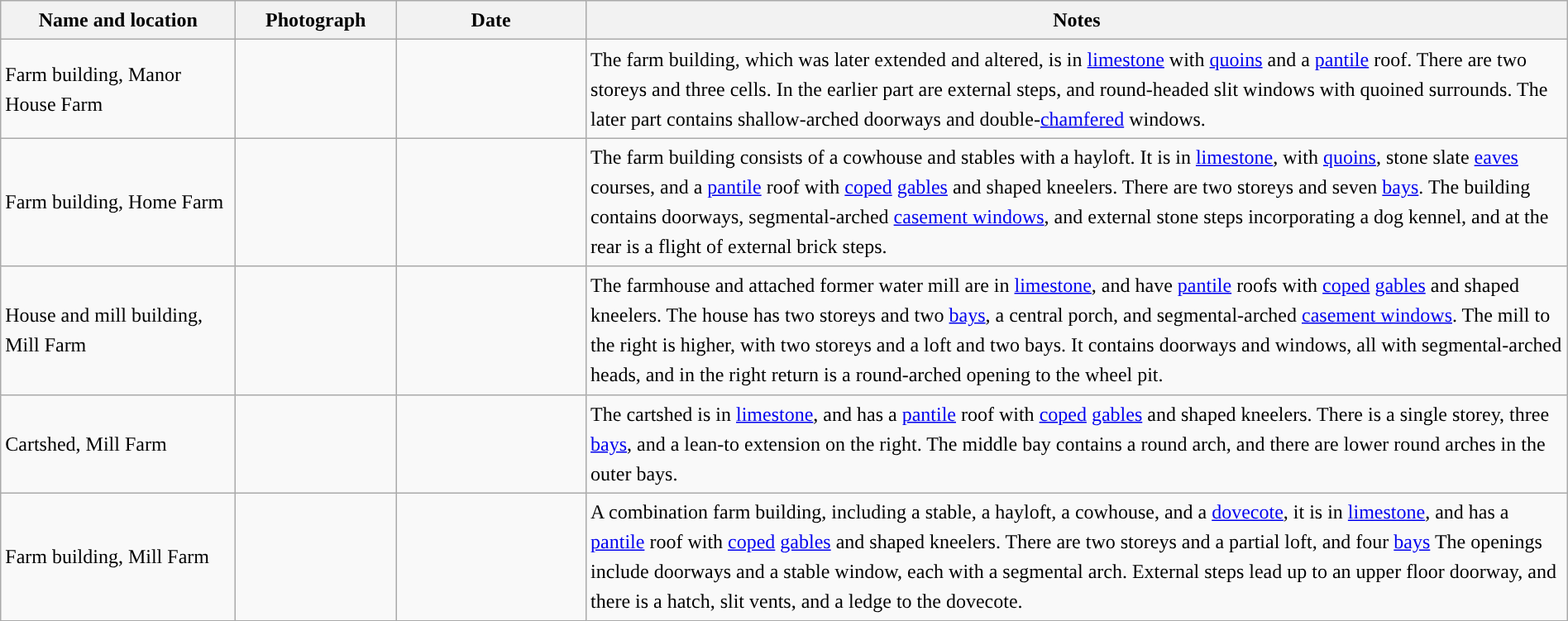<table class="wikitable sortable plainrowheaders" style="width:100%;border:0px;text-align:left;line-height:150%;">
<tr>
<th scope="col"  style="width:150px">Name and location</th>
<th scope="col"  style="width:100px" class="unsortable">Photograph</th>
<th scope="col"  style="width:120px">Date</th>
<th scope="col"  style="width:650px" class="unsortable">Notes</th>
</tr>
<tr>
<td>Farm building, Manor House Farm<br><small></small></td>
<td></td>
<td align="center"></td>
<td>The farm building, which was later extended and altered, is in <a href='#'>limestone</a> with <a href='#'>quoins</a> and a <a href='#'>pantile</a> roof.  There are two storeys and three cells.  In the earlier part are external steps, and round-headed slit windows with quoined surrounds.  The later part contains shallow-arched doorways and double-<a href='#'>chamfered</a> windows.</td>
</tr>
<tr>
<td>Farm building, Home Farm<br><small></small></td>
<td></td>
<td align="center"></td>
<td>The farm building consists of a cowhouse and stables with a hayloft.  It is in <a href='#'>limestone</a>, with <a href='#'>quoins</a>, stone slate <a href='#'>eaves</a> courses, and a <a href='#'>pantile</a> roof with <a href='#'>coped</a> <a href='#'>gables</a> and shaped kneelers.  There are two storeys and seven <a href='#'>bays</a>.  The building contains doorways, segmental-arched <a href='#'>casement windows</a>, and external stone steps incorporating a dog kennel, and at the rear is a flight of external brick steps.</td>
</tr>
<tr>
<td>House and mill building, Mill Farm<br><small></small></td>
<td></td>
<td align="center"></td>
<td>The farmhouse and attached former water mill are in <a href='#'>limestone</a>, and have <a href='#'>pantile</a> roofs with <a href='#'>coped</a> <a href='#'>gables</a> and shaped kneelers.  The house has two storeys and two <a href='#'>bays</a>, a central porch, and segmental-arched <a href='#'>casement windows</a>.  The mill to the right is higher, with two storeys and a loft and two bays. It contains doorways and windows, all with segmental-arched heads, and in the right return is a round-arched opening to the wheel pit.</td>
</tr>
<tr>
<td>Cartshed, Mill Farm<br><small></small></td>
<td></td>
<td align="center"></td>
<td>The cartshed is in <a href='#'>limestone</a>, and has a <a href='#'>pantile</a> roof with <a href='#'>coped</a> <a href='#'>gables</a> and shaped kneelers.  There is a single storey, three <a href='#'>bays</a>, and a lean-to extension on the right.  The middle bay contains a round arch, and there are lower round arches in the outer bays.</td>
</tr>
<tr>
<td>Farm building, Mill Farm<br><small></small></td>
<td></td>
<td align="center"></td>
<td>A combination farm building, including a stable, a hayloft, a cowhouse, and a <a href='#'>dovecote</a>, it is in <a href='#'>limestone</a>, and has a <a href='#'>pantile</a> roof with <a href='#'>coped</a> <a href='#'>gables</a> and shaped kneelers.  There are two storeys and a partial loft, and four <a href='#'>bays</a>  The openings include doorways and a stable window, each with a segmental arch.  External steps lead up to an upper floor doorway, and there is a hatch, slit vents, and a ledge to the dovecote.</td>
</tr>
<tr>
</tr>
</table>
